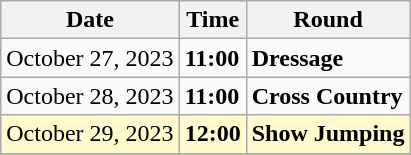<table class="wikitable">
<tr>
<th>Date</th>
<th>Time</th>
<th>Round</th>
</tr>
<tr>
<td>October 27, 2023</td>
<td><strong>11:00</strong></td>
<td><strong>Dressage</strong></td>
</tr>
<tr>
<td>October 28, 2023</td>
<td><strong>11:00</strong></td>
<td><strong>Cross Country</strong></td>
</tr>
<tr style=background:lemonchiffon>
<td>October 29, 2023</td>
<td><strong>12:00</strong></td>
<td><strong>Show Jumping</strong></td>
</tr>
<tr>
</tr>
</table>
